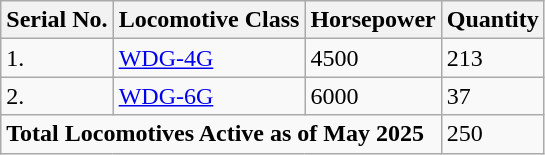<table class="wikitable">
<tr>
<th>Serial No.</th>
<th>Locomotive Class</th>
<th>Horsepower</th>
<th>Quantity</th>
</tr>
<tr>
<td>1.</td>
<td><a href='#'>WDG-4G</a></td>
<td>4500</td>
<td>213</td>
</tr>
<tr>
<td>2.</td>
<td><a href='#'>WDG-6G</a></td>
<td>6000</td>
<td>37</td>
</tr>
<tr>
<td colspan="3"><strong>Total Locomotives Active as of May 2025</strong></td>
<td>250</td>
</tr>
</table>
